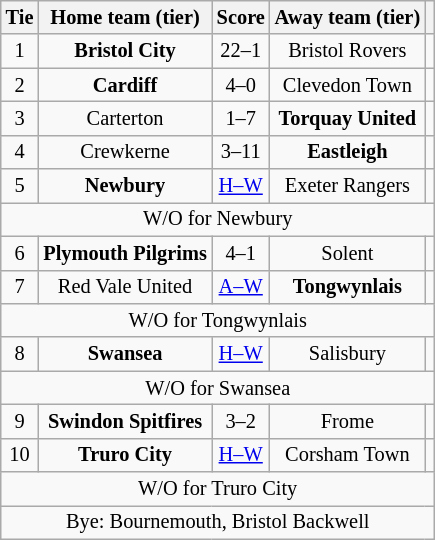<table class="wikitable" style="text-align:center; font-size:85%">
<tr>
<th>Tie</th>
<th>Home team (tier)</th>
<th>Score</th>
<th>Away team (tier)</th>
<th></th>
</tr>
<tr>
<td align="center">1</td>
<td><strong>Bristol City</strong></td>
<td align="center">22–1</td>
<td>Bristol Rovers</td>
<td></td>
</tr>
<tr>
<td align="center">2</td>
<td><strong>Cardiff</strong></td>
<td align="center">4–0</td>
<td>Clevedon Town</td>
<td></td>
</tr>
<tr>
<td align="center">3</td>
<td>Carterton</td>
<td align="center">1–7</td>
<td><strong>Torquay United</strong></td>
<td></td>
</tr>
<tr>
<td align="center">4</td>
<td>Crewkerne</td>
<td align="center">3–11</td>
<td><strong>Eastleigh</strong></td>
<td></td>
</tr>
<tr>
<td align="center">5</td>
<td><strong>Newbury</strong></td>
<td align="center"><a href='#'>H–W</a></td>
<td>Exeter Rangers</td>
<td></td>
</tr>
<tr>
<td colspan="5" align="center">W/O for Newbury</td>
</tr>
<tr>
<td align="center">6</td>
<td><strong>Plymouth Pilgrims</strong></td>
<td align="center">4–1</td>
<td>Solent</td>
<td></td>
</tr>
<tr>
<td align="center">7</td>
<td>Red Vale United</td>
<td align="center"><a href='#'>A–W</a></td>
<td><strong>Tongwynlais</strong></td>
<td></td>
</tr>
<tr>
<td colspan="5" align="center">W/O for Tongwynlais</td>
</tr>
<tr>
<td align="center">8</td>
<td><strong>Swansea</strong></td>
<td align="center"><a href='#'>H–W</a></td>
<td>Salisbury</td>
<td></td>
</tr>
<tr>
<td colspan="5" align="center">W/O for Swansea</td>
</tr>
<tr>
<td align="center">9</td>
<td><strong>Swindon Spitfires</strong></td>
<td align="center">3–2 </td>
<td>Frome</td>
<td></td>
</tr>
<tr>
<td align="center">10</td>
<td><strong>Truro City</strong></td>
<td align="center"><a href='#'>H–W</a></td>
<td>Corsham Town</td>
<td></td>
</tr>
<tr>
<td colspan="5" align="center">W/O for Truro City</td>
</tr>
<tr>
<td colspan="5" align="center">Bye: Bournemouth, Bristol Backwell</td>
</tr>
</table>
